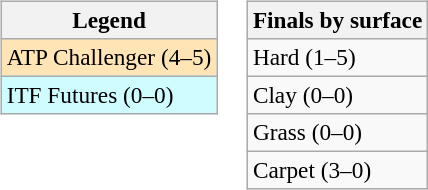<table>
<tr valign=top>
<td><br><table class=wikitable style=font-size:97%>
<tr>
<th>Legend</th>
</tr>
<tr bgcolor=moccasin>
<td>ATP Challenger (4–5)</td>
</tr>
<tr bgcolor=cffcff>
<td>ITF Futures (0–0)</td>
</tr>
</table>
</td>
<td><br><table class=wikitable style=font-size:97%>
<tr>
<th>Finals by surface</th>
</tr>
<tr>
<td>Hard (1–5)</td>
</tr>
<tr>
<td>Clay (0–0)</td>
</tr>
<tr>
<td>Grass (0–0)</td>
</tr>
<tr>
<td>Carpet (3–0)</td>
</tr>
</table>
</td>
</tr>
</table>
